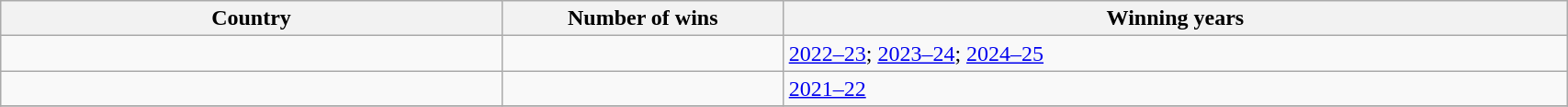<table class="wikitable sortable" style="width:90%">
<tr>
<th Width=32%>Country</th>
<th Width=18%>Number of wins</th>
<th Width=50% class="unsortable">Winning years</th>
</tr>
<tr>
<td></td>
<td></td>
<td><a href='#'>2022–23</a>; <a href='#'>2023–24</a>; <a href='#'>2024–25</a></td>
</tr>
<tr>
<td></td>
<td></td>
<td><a href='#'>2021–22</a></td>
</tr>
<tr>
</tr>
</table>
